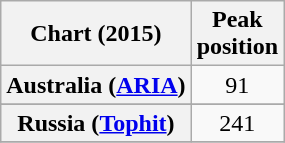<table class="wikitable sortable plainrowheaders" style="text-align:center">
<tr>
<th scope="col">Chart (2015)</th>
<th scope="col">Peak<br>position</th>
</tr>
<tr>
<th scope="row">Australia (<a href='#'>ARIA</a>)</th>
<td>91</td>
</tr>
<tr>
</tr>
<tr>
</tr>
<tr>
<th scope="row">Russia (<a href='#'>Tophit</a>)</th>
<td>241</td>
</tr>
<tr>
</tr>
</table>
